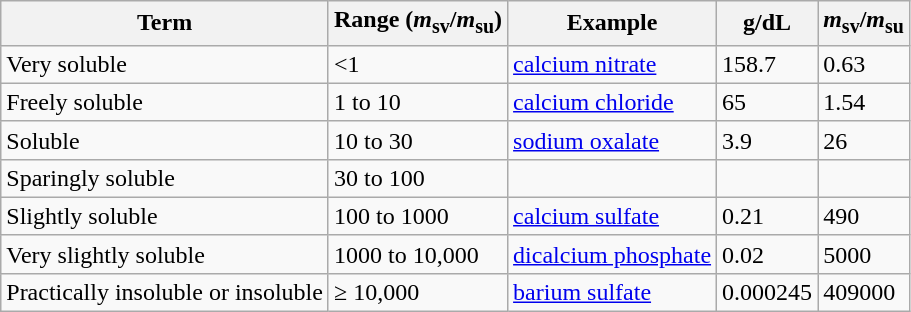<table class="wikitable">
<tr>
<th>Term</th>
<th>Range (<em>m</em><sub>sv</sub>/<em>m</em><sub>su</sub>)</th>
<th>Example</th>
<th>g/dL</th>
<th><em>m</em><sub>sv</sub>/<em>m</em><sub>su</sub></th>
</tr>
<tr>
<td>Very soluble</td>
<td><1</td>
<td><a href='#'>calcium nitrate</a></td>
<td>158.7</td>
<td>0.63</td>
</tr>
<tr>
<td>Freely soluble</td>
<td>1 to 10</td>
<td><a href='#'>calcium chloride</a></td>
<td>65</td>
<td>1.54</td>
</tr>
<tr>
<td>Soluble</td>
<td>10 to 30</td>
<td><a href='#'>sodium oxalate</a></td>
<td>3.9</td>
<td>26</td>
</tr>
<tr>
<td>Sparingly soluble</td>
<td>30 to 100</td>
<td></td>
<td></td>
<td></td>
</tr>
<tr>
<td>Slightly soluble</td>
<td>100 to 1000</td>
<td><a href='#'>calcium sulfate</a></td>
<td>0.21</td>
<td>490</td>
</tr>
<tr>
<td>Very slightly soluble</td>
<td>1000 to 10,000</td>
<td><a href='#'>dicalcium phosphate</a></td>
<td>0.02</td>
<td>5000</td>
</tr>
<tr>
<td>Practically insoluble or insoluble</td>
<td>≥ 10,000</td>
<td><a href='#'>barium sulfate</a></td>
<td>0.000245</td>
<td>409000</td>
</tr>
</table>
